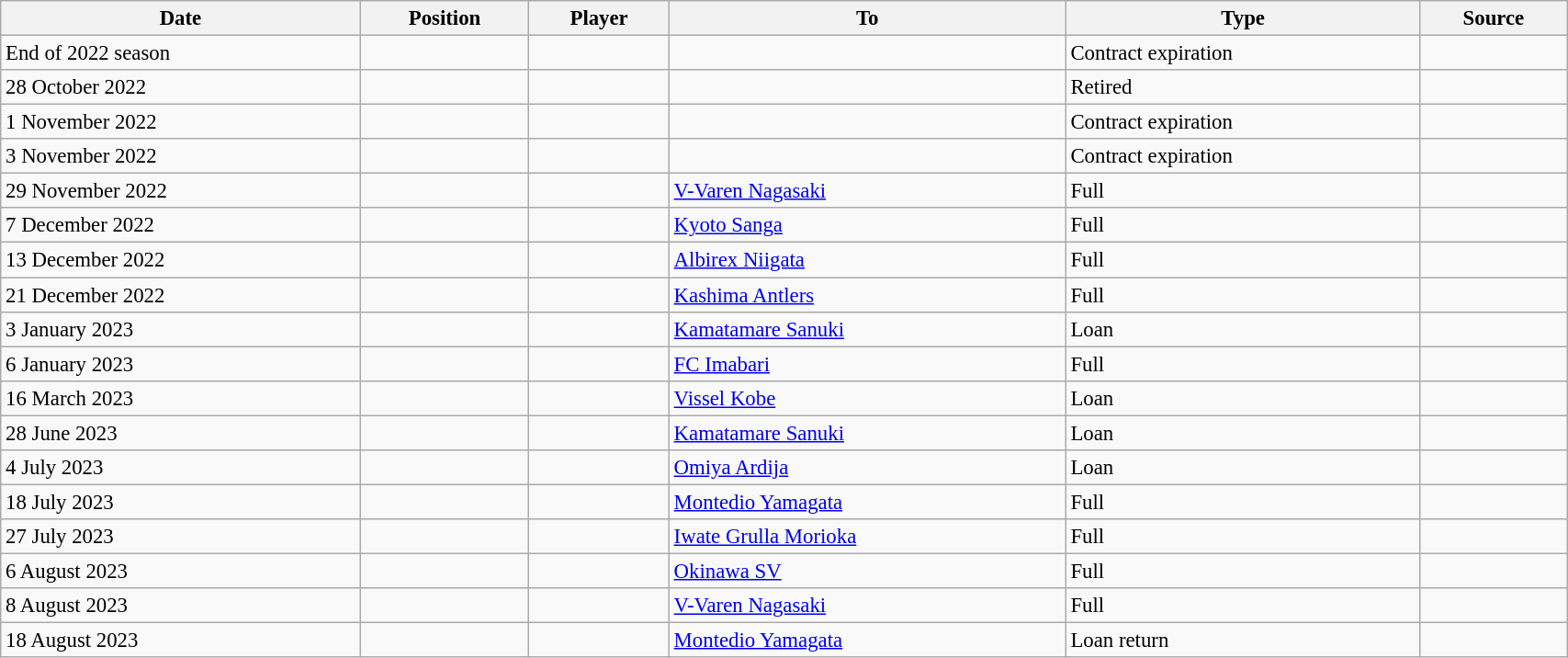<table class="wikitable sortable" style="width:90%; text-align:center; font-size:95%; text-align:left;">
<tr>
<th>Date</th>
<th>Position</th>
<th>Player</th>
<th>To</th>
<th>Type</th>
<th>Source</th>
</tr>
<tr>
<td>End of 2022 season</td>
<td></td>
<td></td>
<td></td>
<td>Contract expiration</td>
<td></td>
</tr>
<tr>
<td>28 October 2022</td>
<td></td>
<td></td>
<td></td>
<td>Retired</td>
<td></td>
</tr>
<tr>
<td>1 November 2022</td>
<td></td>
<td></td>
<td></td>
<td>Contract expiration</td>
<td></td>
</tr>
<tr>
<td>3 November 2022</td>
<td></td>
<td></td>
<td></td>
<td>Contract expiration</td>
<td></td>
</tr>
<tr>
<td>29 November 2022</td>
<td></td>
<td></td>
<td> <a href='#'>V-Varen Nagasaki</a></td>
<td>Full</td>
<td></td>
</tr>
<tr>
<td>7 December 2022</td>
<td></td>
<td></td>
<td> <a href='#'>Kyoto Sanga</a></td>
<td>Full</td>
<td></td>
</tr>
<tr>
<td>13 December 2022</td>
<td></td>
<td></td>
<td> <a href='#'>Albirex Niigata</a></td>
<td>Full</td>
<td></td>
</tr>
<tr>
<td>21 December 2022</td>
<td></td>
<td></td>
<td> <a href='#'>Kashima Antlers</a></td>
<td>Full</td>
<td></td>
</tr>
<tr>
<td>3 January 2023</td>
<td></td>
<td></td>
<td> <a href='#'>Kamatamare Sanuki</a></td>
<td>Loan</td>
<td></td>
</tr>
<tr>
<td>6 January 2023</td>
<td></td>
<td></td>
<td> <a href='#'>FC Imabari</a></td>
<td>Full</td>
<td></td>
</tr>
<tr>
<td>16 March 2023</td>
<td></td>
<td></td>
<td> <a href='#'>Vissel Kobe</a></td>
<td>Loan</td>
<td></td>
</tr>
<tr>
<td>28 June 2023</td>
<td></td>
<td></td>
<td> <a href='#'>Kamatamare Sanuki</a></td>
<td>Loan</td>
<td></td>
</tr>
<tr>
<td>4 July 2023</td>
<td></td>
<td></td>
<td> <a href='#'>Omiya Ardija</a></td>
<td>Loan</td>
<td></td>
</tr>
<tr>
<td>18 July 2023</td>
<td></td>
<td></td>
<td> <a href='#'>Montedio Yamagata</a></td>
<td>Full</td>
<td></td>
</tr>
<tr>
<td>27 July 2023</td>
<td></td>
<td></td>
<td> <a href='#'>Iwate Grulla Morioka</a></td>
<td>Full</td>
<td></td>
</tr>
<tr>
<td>6 August 2023</td>
<td></td>
<td></td>
<td> <a href='#'>Okinawa SV</a></td>
<td>Full</td>
<td></td>
</tr>
<tr>
<td>8 August 2023</td>
<td></td>
<td></td>
<td> <a href='#'>V-Varen Nagasaki</a></td>
<td>Full</td>
<td></td>
</tr>
<tr>
<td>18 August 2023</td>
<td></td>
<td></td>
<td> <a href='#'>Montedio Yamagata</a></td>
<td>Loan return</td>
<td></td>
</tr>
</table>
